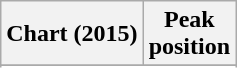<table class="wikitable sortable plainrowheaders" style="text-align:center">
<tr>
<th scope="col">Chart (2015)</th>
<th scope="col">Peak<br>position</th>
</tr>
<tr>
</tr>
<tr>
</tr>
<tr>
</tr>
<tr>
</tr>
<tr>
</tr>
</table>
